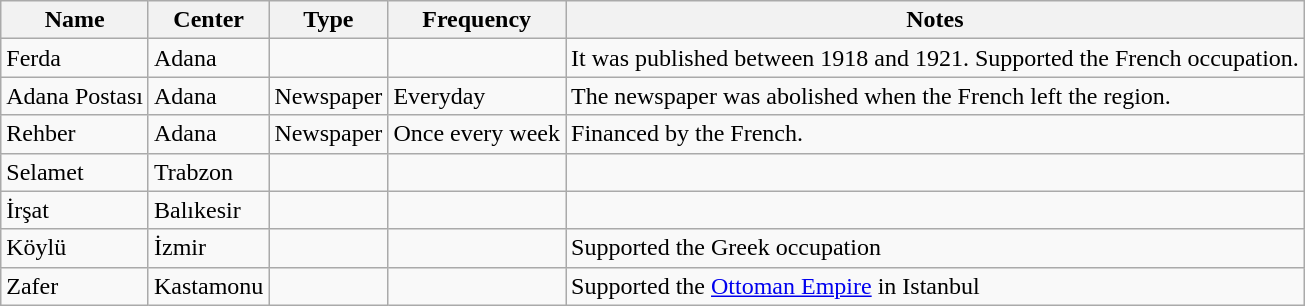<table class="wikitable">
<tr>
<th align="left"><strong>Name</strong></th>
<th align="left"><strong>Center</strong></th>
<th align="left"><strong>Type</strong></th>
<th align="left"><strong>Frequency</strong></th>
<th align="left"><strong>Notes</strong></th>
</tr>
<tr>
<td>Ferda</td>
<td>Adana</td>
<td></td>
<td></td>
<td>It was published between 1918 and 1921. Supported the French occupation.</td>
</tr>
<tr>
<td>Adana Postası</td>
<td>Adana</td>
<td>Newspaper</td>
<td>Everyday</td>
<td>The newspaper was abolished when the French left the region.</td>
</tr>
<tr>
<td>Rehber</td>
<td>Adana</td>
<td>Newspaper</td>
<td>Once every week</td>
<td>Financed by the French.</td>
</tr>
<tr>
<td>Selamet</td>
<td>Trabzon</td>
<td></td>
<td></td>
<td></td>
</tr>
<tr>
<td>İrşat</td>
<td>Balıkesir</td>
<td></td>
<td></td>
<td></td>
</tr>
<tr>
<td>Köylü</td>
<td>İzmir</td>
<td></td>
<td></td>
<td>Supported the Greek occupation</td>
</tr>
<tr>
<td>Zafer</td>
<td>Kastamonu</td>
<td></td>
<td></td>
<td>Supported the <a href='#'>Ottoman Empire</a> in Istanbul</td>
</tr>
</table>
